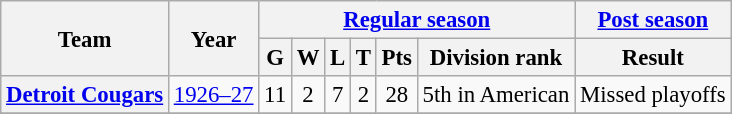<table class="wikitable" style="font-size: 95%; text-align:center;">
<tr>
<th rowspan="2">Team</th>
<th rowspan="2">Year</th>
<th colspan="6"><a href='#'>Regular season</a></th>
<th colspan="1"><a href='#'>Post season</a></th>
</tr>
<tr>
<th>G</th>
<th>W</th>
<th>L</th>
<th>T</th>
<th>Pts</th>
<th>Division rank</th>
<th>Result</th>
</tr>
<tr>
<th><a href='#'>Detroit Cougars</a></th>
<td><a href='#'>1926–27</a></td>
<td>11</td>
<td>2</td>
<td>7</td>
<td>2</td>
<td>28</td>
<td>5th in American</td>
<td>Missed playoffs</td>
</tr>
<tr>
</tr>
</table>
